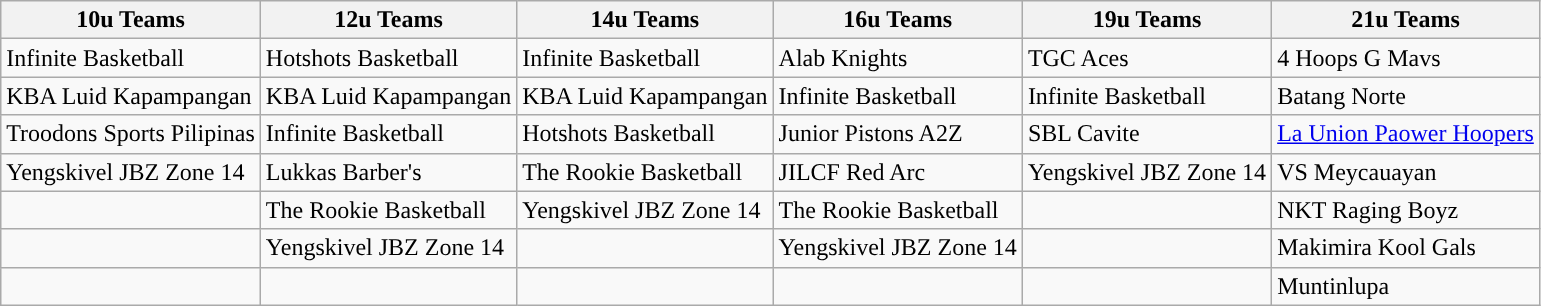<table class="wikitable">
<tr>
<th>10u Teams</th>
<th>12u Teams</th>
<th>14u Teams</th>
<th>16u Teams</th>
<th>19u Teams</th>
<th>21u Teams</th>
</tr>
<tr>
<td>Infinite Basketball</td>
<td>Hotshots Basketball</td>
<td>Infinite Basketball</td>
<td>Alab Knights</td>
<td>TGC Aces</td>
<td>4 Hoops G Mavs</td>
</tr>
<tr>
<td>KBA Luid Kapampangan</td>
<td>KBA Luid Kapampangan</td>
<td>KBA Luid Kapampangan</td>
<td>Infinite Basketball</td>
<td>Infinite Basketball</td>
<td>Batang Norte</td>
</tr>
<tr>
<td>Troodons Sports Pilipinas</td>
<td>Infinite Basketball</td>
<td>Hotshots Basketball</td>
<td>Junior Pistons A2Z</td>
<td>SBL Cavite</td>
<td><a href='#'>La Union Paower Hoopers</a></td>
</tr>
<tr>
<td>Yengskivel JBZ Zone 14</td>
<td>Lukkas Barber's</td>
<td>The Rookie Basketball</td>
<td>JILCF Red Arc</td>
<td>Yengskivel JBZ Zone 14</td>
<td>VS Meycauayan</td>
</tr>
<tr>
<td></td>
<td>The Rookie Basketball</td>
<td>Yengskivel JBZ Zone 14</td>
<td>The Rookie Basketball</td>
<td></td>
<td>NKT Raging Boyz</td>
</tr>
<tr>
<td></td>
<td>Yengskivel JBZ Zone 14</td>
<td></td>
<td>Yengskivel JBZ Zone 14</td>
<td></td>
<td>Makimira Kool Gals</td>
</tr>
<tr>
<td></td>
<td></td>
<td></td>
<td></td>
<td></td>
<td>Muntinlupa</td>
</tr>
</table>
